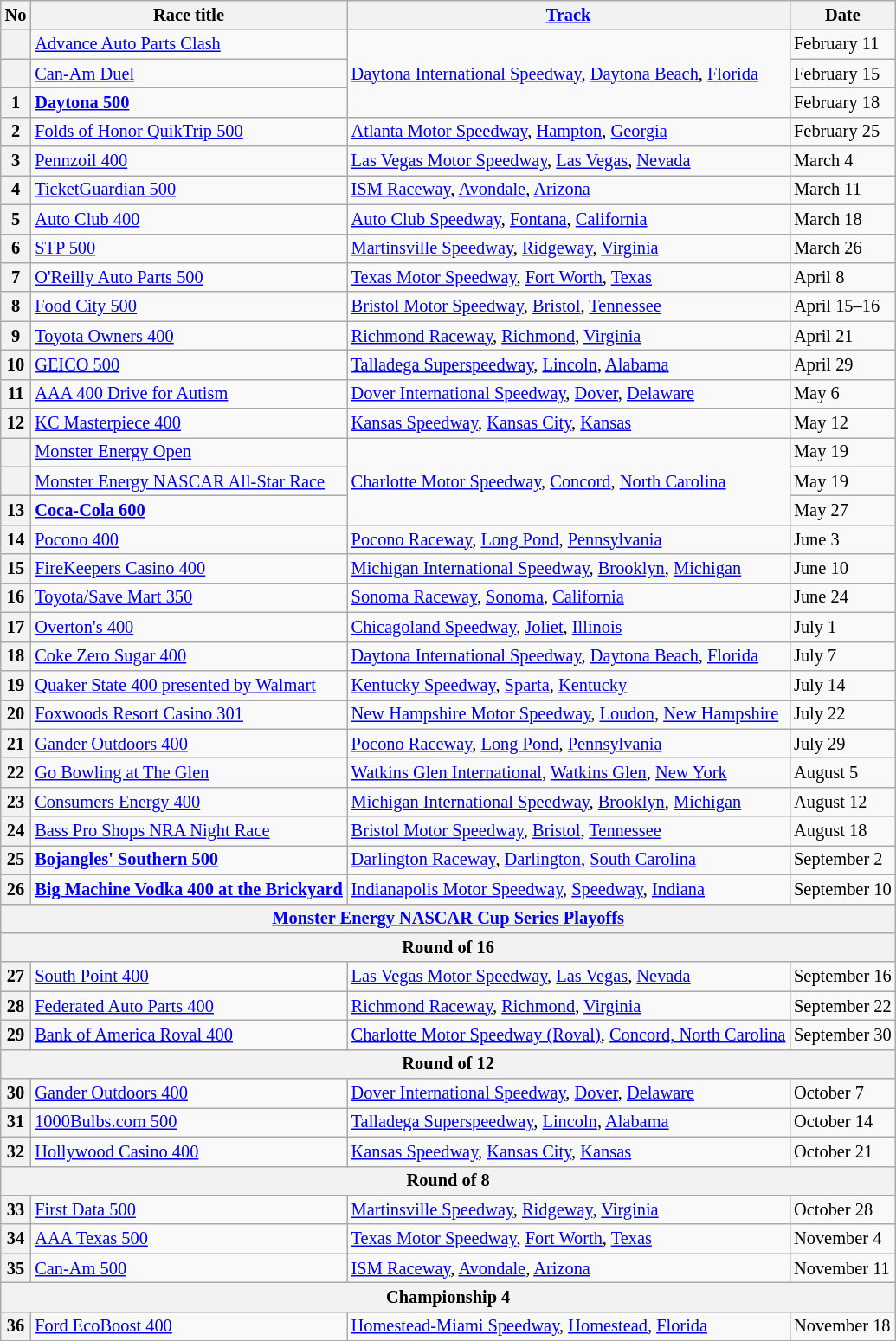<table class="wikitable" style="font-size:85%">
<tr>
<th>No</th>
<th>Race title</th>
<th><a href='#'>Track</a></th>
<th>Date</th>
</tr>
<tr>
<th></th>
<td><a href='#'>Advance Auto Parts Clash</a></td>
<td rowspan="3"><a href='#'>Daytona International Speedway</a>, <a href='#'>Daytona Beach</a>, <a href='#'>Florida</a></td>
<td>February 11</td>
</tr>
<tr>
<th></th>
<td><a href='#'>Can-Am Duel</a></td>
<td>February 15</td>
</tr>
<tr>
<th>1</th>
<td><strong><a href='#'>Daytona 500</a></strong></td>
<td>February 18</td>
</tr>
<tr>
<th>2</th>
<td><a href='#'>Folds of Honor QuikTrip 500</a></td>
<td><a href='#'>Atlanta Motor Speedway</a>, <a href='#'>Hampton</a>, <a href='#'>Georgia</a></td>
<td>February 25</td>
</tr>
<tr>
<th>3</th>
<td><a href='#'>Pennzoil 400</a></td>
<td><a href='#'>Las Vegas Motor Speedway</a>, <a href='#'>Las Vegas</a>, <a href='#'>Nevada</a></td>
<td>March 4</td>
</tr>
<tr>
<th>4</th>
<td><a href='#'>TicketGuardian 500</a></td>
<td><a href='#'>ISM Raceway</a>, <a href='#'>Avondale</a>, <a href='#'>Arizona</a></td>
<td>March 11</td>
</tr>
<tr>
<th>5</th>
<td><a href='#'>Auto Club 400</a></td>
<td><a href='#'>Auto Club Speedway</a>, <a href='#'>Fontana</a>, <a href='#'>California</a></td>
<td>March 18</td>
</tr>
<tr>
<th>6</th>
<td><a href='#'>STP 500</a></td>
<td><a href='#'>Martinsville Speedway</a>, <a href='#'>Ridgeway</a>, <a href='#'>Virginia</a></td>
<td>March 26</td>
</tr>
<tr>
<th>7</th>
<td><a href='#'>O'Reilly Auto Parts 500</a></td>
<td><a href='#'>Texas Motor Speedway</a>, <a href='#'>Fort Worth</a>, <a href='#'>Texas</a></td>
<td>April 8</td>
</tr>
<tr>
<th>8</th>
<td><a href='#'>Food City 500</a></td>
<td><a href='#'>Bristol Motor Speedway</a>, <a href='#'>Bristol</a>, <a href='#'>Tennessee</a></td>
<td>April 15–16</td>
</tr>
<tr>
<th>9</th>
<td><a href='#'>Toyota Owners 400</a></td>
<td><a href='#'>Richmond Raceway</a>, <a href='#'>Richmond</a>, <a href='#'>Virginia</a></td>
<td>April 21</td>
</tr>
<tr>
<th>10</th>
<td><a href='#'>GEICO 500</a></td>
<td><a href='#'>Talladega Superspeedway</a>, <a href='#'>Lincoln</a>, <a href='#'>Alabama</a></td>
<td>April 29</td>
</tr>
<tr>
<th>11</th>
<td><a href='#'>AAA 400 Drive for Autism</a></td>
<td><a href='#'>Dover International Speedway</a>, <a href='#'>Dover</a>, <a href='#'>Delaware</a></td>
<td>May 6</td>
</tr>
<tr>
<th>12</th>
<td><a href='#'>KC Masterpiece 400</a></td>
<td><a href='#'>Kansas Speedway</a>, <a href='#'>Kansas City</a>, <a href='#'>Kansas</a></td>
<td>May 12</td>
</tr>
<tr>
<th></th>
<td><a href='#'>Monster Energy Open</a></td>
<td rowspan="3"><a href='#'>Charlotte Motor Speedway</a>, <a href='#'>Concord</a>, <a href='#'>North Carolina</a></td>
<td>May 19</td>
</tr>
<tr>
<th></th>
<td><a href='#'>Monster Energy NASCAR All-Star Race</a></td>
<td>May 19</td>
</tr>
<tr>
<th>13</th>
<td><strong><a href='#'>Coca-Cola 600</a></strong></td>
<td>May 27</td>
</tr>
<tr>
<th>14</th>
<td><a href='#'>Pocono 400</a></td>
<td><a href='#'>Pocono Raceway</a>, <a href='#'>Long Pond</a>, <a href='#'>Pennsylvania</a></td>
<td>June 3</td>
</tr>
<tr>
<th>15</th>
<td><a href='#'>FireKeepers Casino 400</a></td>
<td><a href='#'>Michigan International Speedway</a>, <a href='#'>Brooklyn</a>, <a href='#'>Michigan</a></td>
<td>June 10</td>
</tr>
<tr>
<th>16</th>
<td><a href='#'>Toyota/Save Mart 350</a></td>
<td><a href='#'>Sonoma Raceway</a>, <a href='#'>Sonoma</a>, <a href='#'>California</a></td>
<td>June 24</td>
</tr>
<tr>
<th>17</th>
<td><a href='#'>Overton's 400</a></td>
<td><a href='#'>Chicagoland Speedway</a>, <a href='#'>Joliet</a>, <a href='#'>Illinois</a></td>
<td>July 1</td>
</tr>
<tr>
<th>18</th>
<td><a href='#'>Coke Zero Sugar 400</a></td>
<td><a href='#'>Daytona International Speedway</a>, <a href='#'>Daytona Beach</a>, <a href='#'>Florida</a></td>
<td>July 7</td>
</tr>
<tr>
<th>19</th>
<td><a href='#'>Quaker State 400 presented by Walmart</a></td>
<td><a href='#'>Kentucky Speedway</a>, <a href='#'>Sparta</a>, <a href='#'>Kentucky</a></td>
<td>July 14</td>
</tr>
<tr>
<th>20</th>
<td><a href='#'>Foxwoods Resort Casino 301</a></td>
<td><a href='#'>New Hampshire Motor Speedway</a>, <a href='#'>Loudon</a>, <a href='#'>New Hampshire</a></td>
<td>July 22</td>
</tr>
<tr>
<th>21</th>
<td><a href='#'>Gander Outdoors 400</a></td>
<td><a href='#'>Pocono Raceway</a>, <a href='#'>Long Pond</a>, <a href='#'>Pennsylvania</a></td>
<td>July 29</td>
</tr>
<tr>
<th>22</th>
<td><a href='#'>Go Bowling at The Glen</a></td>
<td><a href='#'>Watkins Glen International</a>, <a href='#'>Watkins Glen</a>, <a href='#'>New York</a></td>
<td>August 5</td>
</tr>
<tr>
<th>23</th>
<td><a href='#'>Consumers Energy 400</a></td>
<td><a href='#'>Michigan International Speedway</a>, <a href='#'>Brooklyn</a>, <a href='#'>Michigan</a></td>
<td>August 12</td>
</tr>
<tr>
<th>24</th>
<td><a href='#'>Bass Pro Shops NRA Night Race</a></td>
<td><a href='#'>Bristol Motor Speedway</a>, <a href='#'>Bristol</a>, <a href='#'>Tennessee</a></td>
<td>August 18</td>
</tr>
<tr>
<th>25</th>
<td><strong><a href='#'>Bojangles' Southern 500</a></strong></td>
<td><a href='#'>Darlington Raceway</a>, <a href='#'>Darlington</a>, <a href='#'>South Carolina</a></td>
<td>September 2</td>
</tr>
<tr>
<th>26</th>
<td><strong><a href='#'>Big Machine Vodka 400 at the Brickyard</a></strong></td>
<td><a href='#'>Indianapolis Motor Speedway</a>, <a href='#'>Speedway</a>, <a href='#'>Indiana</a></td>
<td>September 10</td>
</tr>
<tr>
<th colspan="4"><a href='#'>Monster Energy NASCAR Cup Series Playoffs</a></th>
</tr>
<tr>
<th colspan="4">Round of 16</th>
</tr>
<tr>
<th>27</th>
<td><a href='#'>South Point 400</a></td>
<td><a href='#'>Las Vegas Motor Speedway</a>, <a href='#'>Las Vegas</a>, <a href='#'>Nevada</a></td>
<td>September 16</td>
</tr>
<tr>
<th>28</th>
<td><a href='#'>Federated Auto Parts 400</a></td>
<td><a href='#'>Richmond Raceway</a>, <a href='#'>Richmond</a>, <a href='#'>Virginia</a></td>
<td>September 22</td>
</tr>
<tr>
<th>29</th>
<td><a href='#'>Bank of America Roval 400</a></td>
<td><a href='#'>Charlotte Motor Speedway (Roval)</a>, <a href='#'>Concord, North Carolina</a></td>
<td>September 30</td>
</tr>
<tr>
<th colspan="4">Round of 12</th>
</tr>
<tr>
<th>30</th>
<td><a href='#'>Gander Outdoors 400</a></td>
<td><a href='#'>Dover International Speedway</a>, <a href='#'>Dover</a>, <a href='#'>Delaware</a></td>
<td>October 7</td>
</tr>
<tr>
<th>31</th>
<td><a href='#'>1000Bulbs.com 500</a></td>
<td><a href='#'>Talladega Superspeedway</a>, <a href='#'>Lincoln</a>, <a href='#'>Alabama</a></td>
<td>October 14</td>
</tr>
<tr>
<th>32</th>
<td><a href='#'>Hollywood Casino 400</a></td>
<td><a href='#'>Kansas Speedway</a>, <a href='#'>Kansas City</a>, <a href='#'>Kansas</a></td>
<td>October 21</td>
</tr>
<tr>
<th colspan="4">Round of 8</th>
</tr>
<tr>
<th>33</th>
<td><a href='#'>First Data 500</a></td>
<td><a href='#'>Martinsville Speedway</a>, <a href='#'>Ridgeway</a>, <a href='#'>Virginia</a></td>
<td>October 28</td>
</tr>
<tr>
<th>34</th>
<td><a href='#'>AAA Texas 500</a></td>
<td><a href='#'>Texas Motor Speedway</a>, <a href='#'>Fort Worth</a>, <a href='#'>Texas</a></td>
<td>November 4</td>
</tr>
<tr>
<th>35</th>
<td><a href='#'>Can-Am 500</a></td>
<td><a href='#'>ISM Raceway</a>, <a href='#'>Avondale</a>, <a href='#'>Arizona</a></td>
<td>November 11</td>
</tr>
<tr>
<th colspan="4">Championship 4</th>
</tr>
<tr>
<th>36</th>
<td><a href='#'>Ford EcoBoost 400</a></td>
<td><a href='#'>Homestead-Miami Speedway</a>, <a href='#'>Homestead</a>, <a href='#'>Florida</a></td>
<td>November 18</td>
</tr>
<tr>
</tr>
</table>
